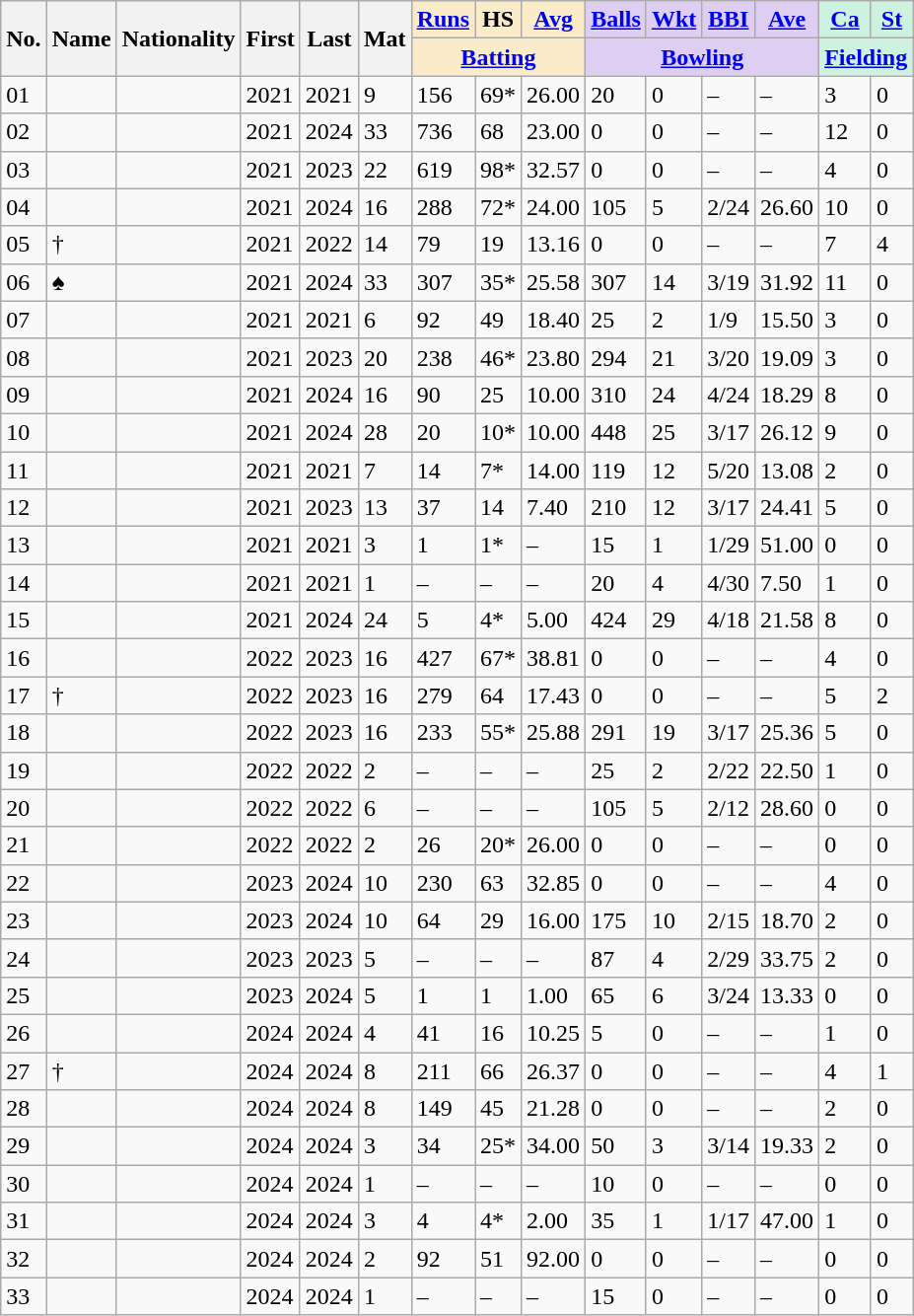<table class="wikitable sortable">
<tr align="center">
<th rowspan="2">No.</th>
<th rowspan="2">Name</th>
<th rowspan="2">Nationality</th>
<th rowspan="2">First</th>
<th rowspan="2">Last</th>
<th rowspan="2">Mat</th>
<th style="background:#faecc8"><a href='#'>Runs</a></th>
<th style="background:#faecc8">HS</th>
<th style="background:#faecc8"><a href='#'>Avg</a></th>
<th style="background:#ddcef2"><a href='#'>Balls</a></th>
<th style="background:#ddcef2"><a href='#'>Wkt</a></th>
<th style="background:#ddcef2"><a href='#'>BBI</a></th>
<th style="background:#ddcef2"><a href='#'>Ave</a></th>
<th style="background:#cef2e0"><a href='#'>Ca</a></th>
<th style="background:#cef2e0"><a href='#'>St</a></th>
</tr>
<tr class="unsortable">
<th colspan=3 style="background:#faecc8"><a href='#'>Batting</a></th>
<th colspan=4 style="background:#ddcef2"><a href='#'>Bowling</a></th>
<th colspan=2 style="background:#cef2e0"><a href='#'>Fielding</a></th>
</tr>
<tr>
<td><span>0</span>1</td>
<td><strong></strong></td>
<td></td>
<td>2021</td>
<td>2021</td>
<td>9</td>
<td>156</td>
<td>69*</td>
<td>26.00</td>
<td>20</td>
<td>0</td>
<td>–</td>
<td>–</td>
<td>3</td>
<td>0</td>
</tr>
<tr>
<td><span>0</span>2</td>
<td></td>
<td></td>
<td>2021</td>
<td>2024</td>
<td>33</td>
<td>736</td>
<td>68</td>
<td>23.00</td>
<td>0</td>
<td>0</td>
<td>–</td>
<td>–</td>
<td>12</td>
<td>0</td>
</tr>
<tr>
<td><span>0</span>3</td>
<td></td>
<td></td>
<td>2021</td>
<td>2023</td>
<td>22</td>
<td>619</td>
<td>98*</td>
<td>32.57</td>
<td>0</td>
<td>0</td>
<td>–</td>
<td>–</td>
<td>4</td>
<td>0</td>
</tr>
<tr>
<td><span>0</span>4</td>
<td></td>
<td></td>
<td>2021</td>
<td>2024</td>
<td>16</td>
<td>288</td>
<td>72*</td>
<td>24.00</td>
<td>105</td>
<td>5</td>
<td>2/24</td>
<td>26.60</td>
<td>10</td>
<td>0</td>
</tr>
<tr>
<td><span>0</span>5</td>
<td> †</td>
<td></td>
<td>2021</td>
<td>2022</td>
<td>14</td>
<td>79</td>
<td>19</td>
<td>13.16</td>
<td>0</td>
<td>0</td>
<td>–</td>
<td>–</td>
<td>7</td>
<td>4</td>
</tr>
<tr>
<td><span>0</span>6</td>
<td> ♠</td>
<td></td>
<td>2021</td>
<td>2024</td>
<td>33</td>
<td>307</td>
<td>35*</td>
<td>25.58</td>
<td>307</td>
<td>14</td>
<td>3/19</td>
<td>31.92</td>
<td>11</td>
<td>0</td>
</tr>
<tr>
<td><span>0</span>7</td>
<td></td>
<td></td>
<td>2021</td>
<td>2021</td>
<td>6</td>
<td>92</td>
<td>49</td>
<td>18.40</td>
<td>25</td>
<td>2</td>
<td>1/9</td>
<td>15.50</td>
<td>3</td>
<td>0</td>
</tr>
<tr>
<td><span>0</span>8</td>
<td></td>
<td></td>
<td>2021</td>
<td>2023</td>
<td>20</td>
<td>238</td>
<td>46*</td>
<td>23.80</td>
<td>294</td>
<td>21</td>
<td>3/20</td>
<td>19.09</td>
<td>3</td>
<td>0</td>
</tr>
<tr>
<td><span>0</span>9</td>
<td><strong></strong></td>
<td></td>
<td>2021</td>
<td>2024</td>
<td>16</td>
<td>90</td>
<td>25</td>
<td>10.00</td>
<td>310</td>
<td>24</td>
<td>4/24</td>
<td>18.29</td>
<td>8</td>
<td>0</td>
</tr>
<tr>
<td>10</td>
<td></td>
<td></td>
<td>2021</td>
<td>2024</td>
<td>28</td>
<td>20</td>
<td>10*</td>
<td>10.00</td>
<td>448</td>
<td>25</td>
<td>3/17</td>
<td>26.12</td>
<td>9</td>
<td>0</td>
</tr>
<tr>
<td>11</td>
<td><strong></strong></td>
<td></td>
<td>2021</td>
<td>2021</td>
<td>7</td>
<td>14</td>
<td>7*</td>
<td>14.00</td>
<td>119</td>
<td>12</td>
<td>5/20</td>
<td>13.08</td>
<td>2</td>
<td>0</td>
</tr>
<tr>
<td>12</td>
<td></td>
<td></td>
<td>2021</td>
<td>2023</td>
<td>13</td>
<td>37</td>
<td>14</td>
<td>7.40</td>
<td>210</td>
<td>12</td>
<td>3/17</td>
<td>24.41</td>
<td>5</td>
<td>0</td>
</tr>
<tr>
<td>13</td>
<td></td>
<td></td>
<td>2021</td>
<td>2021</td>
<td>3</td>
<td>1</td>
<td>1*</td>
<td>–</td>
<td>15</td>
<td>1</td>
<td>1/29</td>
<td>51.00</td>
<td>0</td>
<td>0</td>
</tr>
<tr>
<td>14</td>
<td><strong></strong></td>
<td></td>
<td>2021</td>
<td>2021</td>
<td>1</td>
<td>–</td>
<td>–</td>
<td>–</td>
<td>20</td>
<td>4</td>
<td>4/30</td>
<td>7.50</td>
<td>1</td>
<td>0</td>
</tr>
<tr>
<td>15</td>
<td></td>
<td></td>
<td>2021</td>
<td>2024</td>
<td>24</td>
<td>5</td>
<td>4*</td>
<td>5.00</td>
<td>424</td>
<td>29</td>
<td>4/18</td>
<td>21.58</td>
<td>8</td>
<td>0</td>
</tr>
<tr>
<td>16</td>
<td><strong></strong></td>
<td></td>
<td>2022</td>
<td>2023</td>
<td>16</td>
<td>427</td>
<td>67*</td>
<td>38.81</td>
<td>0</td>
<td>0</td>
<td>–</td>
<td>–</td>
<td>4</td>
<td>0</td>
</tr>
<tr>
<td>17</td>
<td> †</td>
<td></td>
<td>2022</td>
<td>2023</td>
<td>16</td>
<td>279</td>
<td>64</td>
<td>17.43</td>
<td>0</td>
<td>0</td>
<td>–</td>
<td>–</td>
<td>5</td>
<td>2</td>
</tr>
<tr>
<td>18</td>
<td><strong></strong></td>
<td></td>
<td>2022</td>
<td>2023</td>
<td>16</td>
<td>233</td>
<td>55*</td>
<td>25.88</td>
<td>291</td>
<td>19</td>
<td>3/17</td>
<td>25.36</td>
<td>5</td>
<td>0</td>
</tr>
<tr>
<td>19</td>
<td></td>
<td></td>
<td>2022</td>
<td>2022</td>
<td>2</td>
<td>–</td>
<td>–</td>
<td>–</td>
<td>25</td>
<td>2</td>
<td>2/22</td>
<td>22.50</td>
<td>1</td>
<td>0</td>
</tr>
<tr>
<td>20</td>
<td><strong></strong></td>
<td></td>
<td>2022</td>
<td>2022</td>
<td>6</td>
<td>–</td>
<td>–</td>
<td>–</td>
<td>105</td>
<td>5</td>
<td>2/12</td>
<td>28.60</td>
<td>0</td>
<td>0</td>
</tr>
<tr>
<td>21</td>
<td></td>
<td></td>
<td>2022</td>
<td>2022</td>
<td>2</td>
<td>26</td>
<td>20*</td>
<td>26.00</td>
<td>0</td>
<td>0</td>
<td>–</td>
<td>–</td>
<td>0</td>
<td>0</td>
</tr>
<tr>
<td>22</td>
<td></td>
<td></td>
<td>2023</td>
<td>2024</td>
<td>10</td>
<td>230</td>
<td>63</td>
<td>32.85</td>
<td>0</td>
<td>0</td>
<td>–</td>
<td>–</td>
<td>4</td>
<td>0</td>
</tr>
<tr>
<td>23</td>
<td><strong></strong></td>
<td></td>
<td>2023</td>
<td>2024</td>
<td>10</td>
<td>64</td>
<td>29</td>
<td>16.00</td>
<td>175</td>
<td>10</td>
<td>2/15</td>
<td>18.70</td>
<td>2</td>
<td>0</td>
</tr>
<tr>
<td>24</td>
<td><strong></strong></td>
<td></td>
<td>2023</td>
<td>2023</td>
<td>5</td>
<td>–</td>
<td>–</td>
<td>–</td>
<td>87</td>
<td>4</td>
<td>2/29</td>
<td>33.75</td>
<td>2</td>
<td>0</td>
</tr>
<tr>
<td>25</td>
<td></td>
<td></td>
<td>2023</td>
<td>2024</td>
<td>5</td>
<td>1</td>
<td>1</td>
<td>1.00</td>
<td>65</td>
<td>6</td>
<td>3/24</td>
<td>13.33</td>
<td>0</td>
<td>0</td>
</tr>
<tr>
<td>26</td>
<td></td>
<td></td>
<td>2024</td>
<td>2024</td>
<td>4</td>
<td>41</td>
<td>16</td>
<td>10.25</td>
<td>5</td>
<td>0</td>
<td>–</td>
<td>–</td>
<td>1</td>
<td>0</td>
</tr>
<tr>
<td>27</td>
<td> †</td>
<td></td>
<td>2024</td>
<td>2024</td>
<td>8</td>
<td>211</td>
<td>66</td>
<td>26.37</td>
<td>0</td>
<td>0</td>
<td>–</td>
<td>–</td>
<td>4</td>
<td>1</td>
</tr>
<tr>
<td>28</td>
<td><strong></strong></td>
<td></td>
<td>2024</td>
<td>2024</td>
<td>8</td>
<td>149</td>
<td>45</td>
<td>21.28</td>
<td>0</td>
<td>0</td>
<td>–</td>
<td>–</td>
<td>2</td>
<td>0</td>
</tr>
<tr>
<td>29</td>
<td><strong></strong></td>
<td></td>
<td>2024</td>
<td>2024</td>
<td>3</td>
<td>34</td>
<td>25*</td>
<td>34.00</td>
<td>50</td>
<td>3</td>
<td>3/14</td>
<td>19.33</td>
<td>2</td>
<td>0</td>
</tr>
<tr>
<td>30</td>
<td></td>
<td></td>
<td>2024</td>
<td>2024</td>
<td>1</td>
<td>–</td>
<td>–</td>
<td>–</td>
<td>10</td>
<td>0</td>
<td>–</td>
<td>–</td>
<td>0</td>
<td>0</td>
</tr>
<tr>
<td>31</td>
<td></td>
<td></td>
<td>2024</td>
<td>2024</td>
<td>3</td>
<td>4</td>
<td>4*</td>
<td>2.00</td>
<td>35</td>
<td>1</td>
<td>1/17</td>
<td>47.00</td>
<td>1</td>
<td>0</td>
</tr>
<tr>
<td>32</td>
<td></td>
<td></td>
<td>2024</td>
<td>2024</td>
<td>2</td>
<td>92</td>
<td>51</td>
<td>92.00</td>
<td>0</td>
<td>0</td>
<td>–</td>
<td>–</td>
<td>0</td>
<td>0</td>
</tr>
<tr>
<td>33</td>
<td></td>
<td></td>
<td>2024</td>
<td>2024</td>
<td>1</td>
<td>–</td>
<td>–</td>
<td>–</td>
<td>15</td>
<td>0</td>
<td>–</td>
<td>–</td>
<td>0</td>
<td>0</td>
</tr>
</table>
